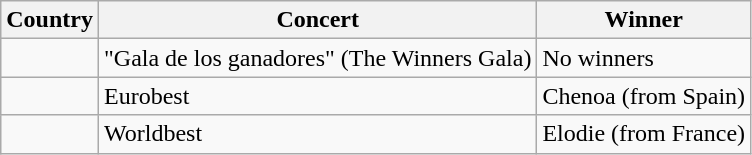<table class="wikitable">
<tr>
<th>Country</th>
<th>Concert</th>
<th>Winner</th>
</tr>
<tr>
<td></td>
<td>"Gala de los ganadores" (The Winners Gala)</td>
<td>No winners</td>
</tr>
<tr>
<td></td>
<td>Eurobest</td>
<td>Chenoa (from Spain)</td>
</tr>
<tr>
<td></td>
<td>Worldbest</td>
<td>Elodie (from France)</td>
</tr>
</table>
